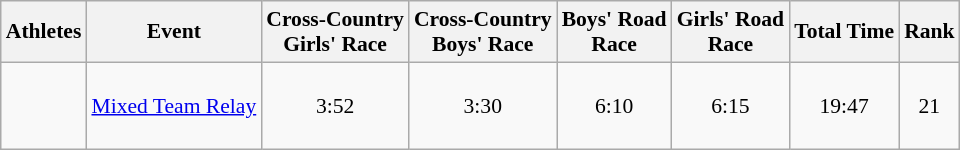<table class="wikitable" style="font-size:90%;">
<tr>
<th>Athletes</th>
<th>Event</th>
<th>Cross-Country<br>Girls' Race</th>
<th>Cross-Country<br>Boys' Race</th>
<th>Boys' Road<br>Race</th>
<th>Girls' Road<br>Race</th>
<th>Total Time</th>
<th>Rank</th>
</tr>
<tr align=center>
<td align=left><br><br><br></td>
<td align=left><a href='#'>Mixed Team Relay</a></td>
<td>3:52</td>
<td>3:30</td>
<td>6:10</td>
<td>6:15</td>
<td>19:47</td>
<td>21</td>
</tr>
</table>
